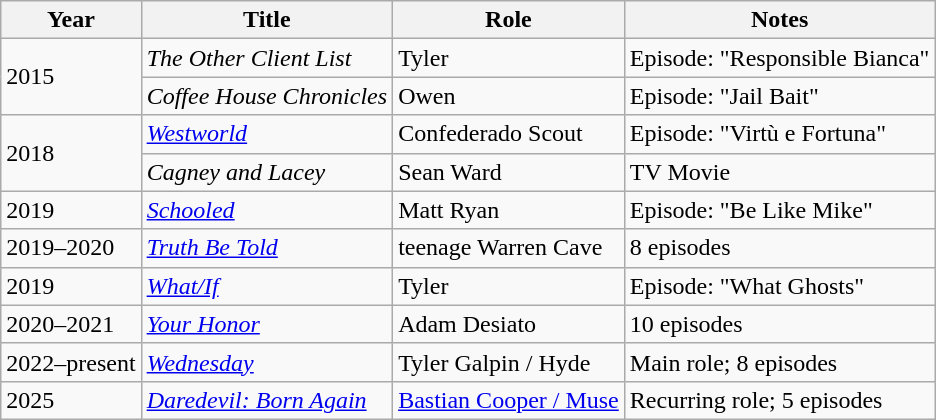<table class="wikitable">
<tr>
<th>Year</th>
<th>Title</th>
<th>Role</th>
<th class="unsortable">Notes</th>
</tr>
<tr>
<td rowspan="2">2015</td>
<td><em>The Other Client List</em></td>
<td>Tyler</td>
<td>Episode: "Responsible Bianca"</td>
</tr>
<tr>
<td><em>Coffee House Chronicles</em></td>
<td>Owen</td>
<td>Episode: "Jail Bait"</td>
</tr>
<tr>
<td rowspan="2">2018</td>
<td><em><a href='#'>Westworld</a></em></td>
<td>Confederado Scout</td>
<td>Episode: "Virtù e Fortuna"</td>
</tr>
<tr>
<td><em>Cagney and Lacey</em></td>
<td>Sean Ward</td>
<td>TV Movie</td>
</tr>
<tr>
<td>2019</td>
<td><em><a href='#'>Schooled</a></em></td>
<td>Matt Ryan</td>
<td>Episode: "Be Like Mike"</td>
</tr>
<tr>
<td>2019–2020</td>
<td><em><a href='#'>Truth Be Told</a></em></td>
<td>teenage Warren Cave</td>
<td>8 episodes</td>
</tr>
<tr>
<td>2019</td>
<td><em><a href='#'>What/If</a></em></td>
<td>Tyler</td>
<td>Episode: "What Ghosts"</td>
</tr>
<tr Tyler>
<td>2020–2021</td>
<td><em><a href='#'>Your Honor</a></em></td>
<td>Adam Desiato</td>
<td>10 episodes</td>
</tr>
<tr>
<td>2022–present</td>
<td><em><a href='#'>Wednesday</a></em></td>
<td>Tyler Galpin / Hyde</td>
<td>Main role; 8 episodes</td>
</tr>
<tr>
<td>2025</td>
<td><em><a href='#'>Daredevil: Born Again</a></em></td>
<td><a href='#'>Bastian Cooper / Muse</a></td>
<td>Recurring role; 5 episodes</td>
</tr>
</table>
